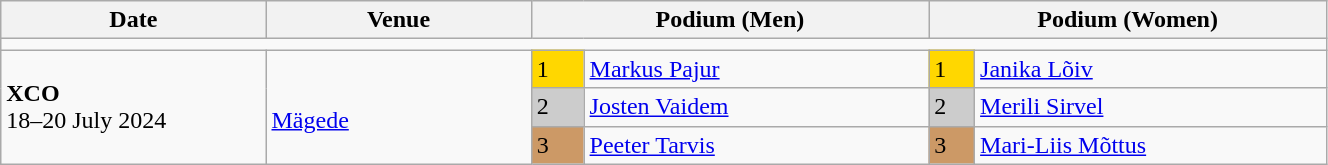<table class="wikitable" width=70%>
<tr>
<th>Date</th>
<th width=20%>Venue</th>
<th colspan=2 width=30%>Podium (Men)</th>
<th colspan=2 width=30%>Podium (Women)</th>
</tr>
<tr>
<td colspan=6></td>
</tr>
<tr>
<td rowspan=3><strong>XCO</strong> <br> 18–20 July 2024</td>
<td rowspan=3><br><a href='#'>Mägede</a></td>
<td bgcolor=FFD700>1</td>
<td><a href='#'>Markus Pajur</a></td>
<td bgcolor=FFD700>1</td>
<td><a href='#'>Janika Lõiv</a></td>
</tr>
<tr>
<td bgcolor=CCCCCC>2</td>
<td><a href='#'>Josten Vaidem</a></td>
<td bgcolor=CCCCCC>2</td>
<td><a href='#'>Merili Sirvel</a></td>
</tr>
<tr>
<td bgcolor=CC9966>3</td>
<td><a href='#'>Peeter Tarvis</a></td>
<td bgcolor=CC9966>3</td>
<td><a href='#'>Mari-Liis Mõttus</a></td>
</tr>
</table>
